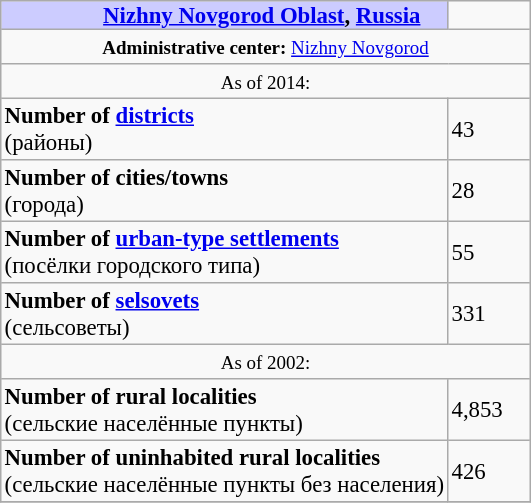<table border=1 align="right" cellpadding=2 cellspacing=0 style="margin: 0 0 1em 1em; background: #f9f9f9; border: 1px #aaa solid; border-collapse: collapse; font-size: 95%;">
<tr>
<th bgcolor="#ccccff" style="padding:0 0 0 50px;"><a href='#'>Nizhny Novgorod Oblast</a>, <a href='#'>Russia</a></th>
<td width="50px"></td>
</tr>
<tr>
<td colspan=2 align="center"><small><strong>Administrative center:</strong> <a href='#'>Nizhny Novgorod</a></small></td>
</tr>
<tr>
<td colspan=2 align="center"><small>As of 2014:</small></td>
</tr>
<tr>
<td><strong>Number of <a href='#'>districts</a></strong><br>(районы)</td>
<td>43</td>
</tr>
<tr>
<td><strong>Number of cities/towns</strong><br>(города)</td>
<td>28</td>
</tr>
<tr>
<td><strong>Number of <a href='#'>urban-type settlements</a></strong><br>(посёлки городского типа)</td>
<td>55</td>
</tr>
<tr>
<td><strong>Number of <a href='#'>selsovets</a></strong><br>(сельсоветы)</td>
<td>331</td>
</tr>
<tr>
<td colspan=2 align="center"><small>As of 2002:</small></td>
</tr>
<tr>
<td><strong>Number of rural localities</strong><br>(сельские населённые пункты)</td>
<td>4,853</td>
</tr>
<tr>
<td><strong>Number of uninhabited rural localities</strong><br>(сельские населённые пункты без населения)</td>
<td>426</td>
</tr>
<tr>
</tr>
</table>
